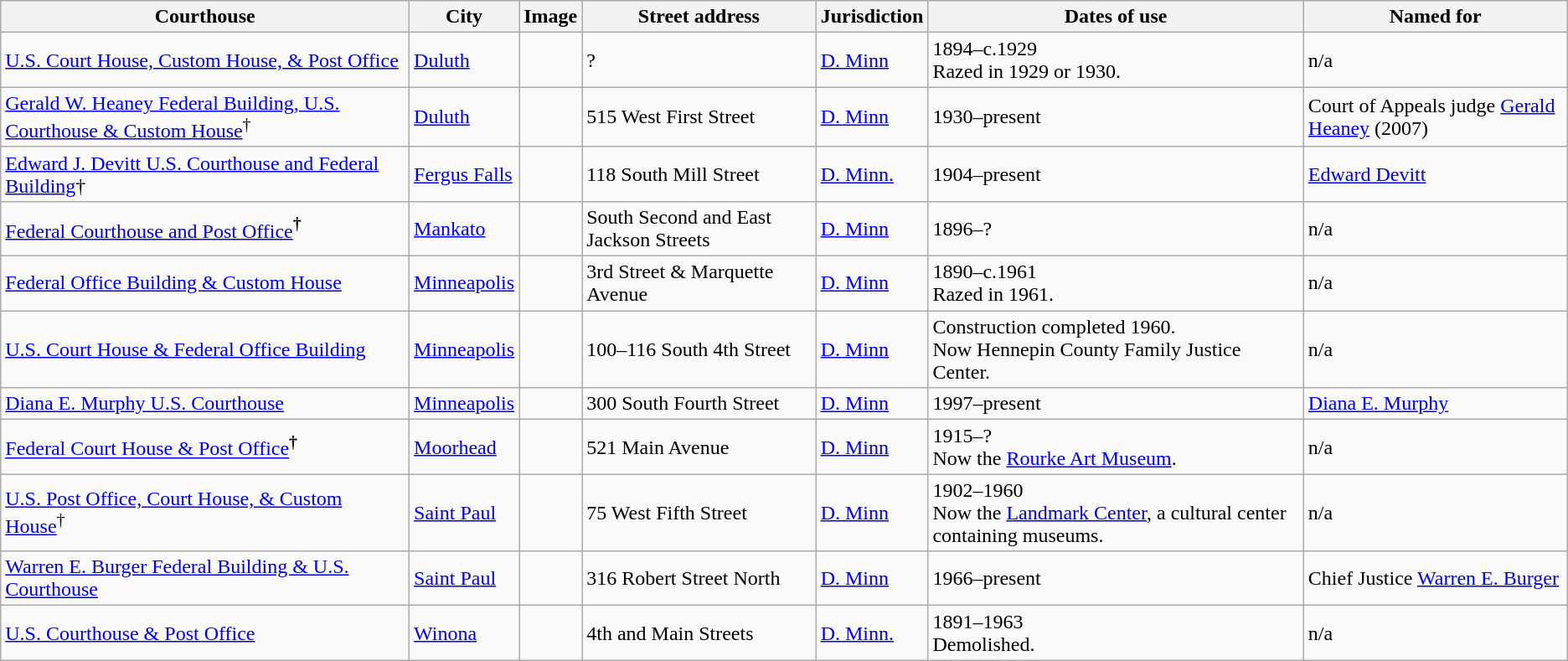<table class="wikitable sortable sticky-header sort-under">
<tr>
<th>Courthouse</th>
<th>City</th>
<th>Image</th>
<th>Street address</th>
<th>Jurisdiction</th>
<th>Dates of use</th>
<th>Named for</th>
</tr>
<tr>
<td><a href='#'>U.S. Court House, Custom House, & Post Office</a></td>
<td><a href='#'>Duluth</a></td>
<td></td>
<td>?</td>
<td><a href='#'>D. Minn</a></td>
<td>1894–c.1929<br>Razed in 1929 or 1930.</td>
<td>n/a</td>
</tr>
<tr>
<td><a href='#'>Gerald W. Heaney Federal Building, U.S. Courthouse & Custom House</a><sup>†</sup></td>
<td><a href='#'>Duluth</a></td>
<td></td>
<td>515 West First Street</td>
<td><a href='#'>D. Minn</a></td>
<td>1930–present</td>
<td>Court of Appeals judge <a href='#'>Gerald Heaney</a> (2007)</td>
</tr>
<tr>
<td><a href='#'>Edward J. Devitt U.S. Courthouse and Federal Building</a>†</td>
<td><a href='#'>Fergus Falls</a></td>
<td></td>
<td>118 South Mill Street</td>
<td><a href='#'>D. Minn.</a></td>
<td>1904–present</td>
<td><a href='#'>Edward Devitt</a></td>
</tr>
<tr>
<td><a href='#'>Federal Courthouse and Post Office</a><strong><sup>†</sup></strong></td>
<td><a href='#'>Mankato</a></td>
<td></td>
<td>South Second and East Jackson Streets</td>
<td><a href='#'>D. Minn</a></td>
<td>1896–?</td>
<td>n/a</td>
</tr>
<tr>
<td><a href='#'>Federal Office Building & Custom House</a></td>
<td><a href='#'>Minneapolis</a></td>
<td></td>
<td>3rd Street & Marquette Avenue</td>
<td><a href='#'>D. Minn</a></td>
<td>1890–c.1961<br>Razed in 1961.</td>
<td>n/a</td>
</tr>
<tr>
<td><a href='#'>U.S. Court House & Federal Office Building</a></td>
<td><a href='#'>Minneapolis</a></td>
<td></td>
<td>100–116 South 4th Street</td>
<td><a href='#'>D. Minn</a></td>
<td>Construction completed 1960.<br>Now Hennepin County Family Justice Center.</td>
<td>n/a</td>
</tr>
<tr>
<td><a href='#'>Diana E. Murphy U.S. Courthouse</a></td>
<td><a href='#'>Minneapolis</a></td>
<td></td>
<td>300 South Fourth Street</td>
<td><a href='#'>D. Minn</a></td>
<td>1997–present</td>
<td><a href='#'>Diana E. Murphy</a></td>
</tr>
<tr>
<td><a href='#'>Federal Court House & Post Office</a><strong><sup>†</sup></strong></td>
<td><a href='#'>Moorhead</a></td>
<td></td>
<td>521 Main Avenue</td>
<td><a href='#'>D. Minn</a></td>
<td>1915–?<br>Now the <a href='#'>Rourke Art Museum</a>.</td>
<td>n/a</td>
</tr>
<tr>
<td><a href='#'>U.S. Post Office, Court House, & Custom House</a><sup>†</sup></td>
<td><a href='#'>Saint Paul</a></td>
<td></td>
<td>75 West Fifth Street</td>
<td><a href='#'>D. Minn</a></td>
<td>1902–1960<br>Now the <a href='#'>Landmark Center</a>, a cultural center containing museums.</td>
<td>n/a</td>
</tr>
<tr>
<td><a href='#'>Warren E. Burger Federal Building & U.S. Courthouse</a></td>
<td><a href='#'>Saint Paul</a></td>
<td></td>
<td>316 Robert Street North</td>
<td><a href='#'>D. Minn</a></td>
<td>1966–present</td>
<td>Chief Justice <a href='#'>Warren E. Burger</a></td>
</tr>
<tr>
<td><a href='#'>U.S. Courthouse & Post Office</a></td>
<td><a href='#'>Winona</a></td>
<td></td>
<td>4th and Main Streets</td>
<td><a href='#'>D. Minn.</a></td>
<td>1891–1963<br>Demolished.</td>
<td>n/a</td>
</tr>
</table>
